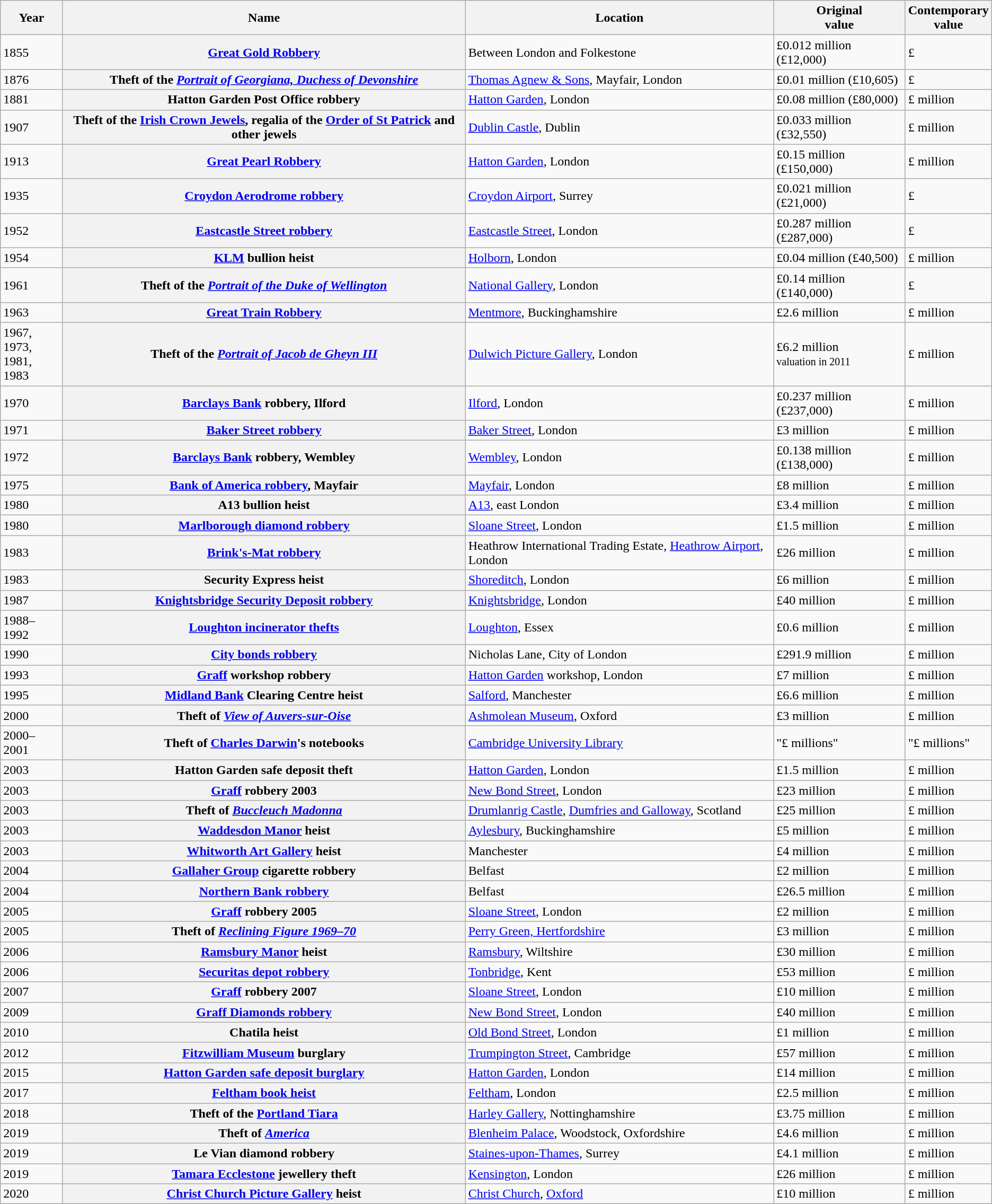<table class="wikitable sortable plainrowheaders">
<tr>
<th scope="col">Year</th>
<th scope="col">Name</th>
<th scope="col">Location</th>
<th scope="col">Original<br>value</th>
<th scope="col">Contemporary<br>value</th>
</tr>
<tr>
<td>1855</td>
<th scope="row"><a href='#'>Great Gold Robbery</a></th>
<td>Between London and Folkestone</td>
<td>£0.012 million (£12,000)</td>
<td>£</td>
</tr>
<tr>
<td>1876</td>
<th scope="row">Theft of the <em><a href='#'>Portrait of Georgiana, Duchess of Devonshire</a></em></th>
<td><a href='#'>Thomas Agnew & Sons</a>, Mayfair, London</td>
<td>£0.01 million (£10,605)</td>
<td>£</td>
</tr>
<tr>
<td>1881</td>
<th scope="row">Hatton Garden Post Office robbery</th>
<td><a href='#'>Hatton Garden</a>, London</td>
<td>£0.08 million (£80,000)</td>
<td>£ million</td>
</tr>
<tr>
<td>1907</td>
<th scope="row">Theft of the <a href='#'>Irish Crown Jewels</a>, regalia of the <a href='#'>Order of St Patrick</a> and other jewels</th>
<td><a href='#'>Dublin Castle</a>, Dublin</td>
<td>£0.033 million (£32,550)</td>
<td>£ million</td>
</tr>
<tr>
<td>1913</td>
<th scope="row"><a href='#'>Great Pearl Robbery</a></th>
<td><a href='#'>Hatton Garden</a>, London</td>
<td>£0.15 million (£150,000)</td>
<td>£ million</td>
</tr>
<tr>
<td>1935</td>
<th scope="row"><a href='#'>Croydon Aerodrome robbery</a></th>
<td><a href='#'>Croydon Airport</a>, Surrey</td>
<td>£0.021 million (£21,000)</td>
<td>£</td>
</tr>
<tr>
<td>1952</td>
<th scope="row"><a href='#'>Eastcastle Street robbery</a></th>
<td><a href='#'>Eastcastle Street</a>, London</td>
<td>£0.287 million (£287,000)</td>
<td>£</td>
</tr>
<tr>
<td>1954</td>
<th scope="row"><a href='#'>KLM</a> bullion heist</th>
<td><a href='#'>Holborn</a>, London</td>
<td>£0.04 million (£40,500)</td>
<td>£ million</td>
</tr>
<tr>
<td>1961</td>
<th scope="row">Theft of the <em><a href='#'>Portrait of the Duke of Wellington</a></em></th>
<td><a href='#'>National Gallery</a>, London</td>
<td>£0.14 million (£140,000)</td>
<td>£</td>
</tr>
<tr>
<td>1963</td>
<th scope="row"><a href='#'>Great Train Robbery</a></th>
<td><a href='#'>Mentmore</a>, Buckinghamshire</td>
<td>£2.6 million</td>
<td>£ million</td>
</tr>
<tr>
<td data-sort-value="1967">1967, 1973,<br>1981, 1983</td>
<th scope="row">Theft of the <em><a href='#'>Portrait of Jacob de Gheyn III</a></em></th>
<td><a href='#'>Dulwich Picture Gallery</a>, London</td>
<td>£6.2 million<br><small>valuation in 2011</small></td>
<td>£ million</td>
</tr>
<tr>
<td>1970</td>
<th scope="row"><a href='#'>Barclays Bank</a> robbery, Ilford</th>
<td><a href='#'>Ilford</a>, London</td>
<td>£0.237 million (£237,000)</td>
<td>£ million</td>
</tr>
<tr>
<td>1971</td>
<th scope="row"><a href='#'>Baker Street robbery</a></th>
<td><a href='#'>Baker Street</a>, London</td>
<td>£3 million</td>
<td>£ million</td>
</tr>
<tr>
<td>1972</td>
<th scope="row"><a href='#'>Barclays Bank</a> robbery, Wembley</th>
<td><a href='#'>Wembley</a>, London</td>
<td>£0.138 million (£138,000)</td>
<td>£ million</td>
</tr>
<tr>
<td>1975</td>
<th scope="row"><a href='#'>Bank of America robbery</a>, Mayfair</th>
<td><a href='#'>Mayfair</a>, London</td>
<td>£8 million</td>
<td>£ million</td>
</tr>
<tr>
<td>1980</td>
<th scope="row">A13 bullion heist</th>
<td><a href='#'>A13</a>, east London</td>
<td>£3.4 million</td>
<td>£ million</td>
</tr>
<tr>
<td>1980</td>
<th scope="row"><a href='#'>Marlborough diamond robbery</a></th>
<td><a href='#'>Sloane Street</a>, London</td>
<td>£1.5 million</td>
<td>£ million</td>
</tr>
<tr>
<td>1983</td>
<th scope="row"><a href='#'>Brink's-Mat robbery</a></th>
<td>Heathrow International Trading Estate, <a href='#'>Heathrow Airport</a>, London</td>
<td>£26 million</td>
<td>£ million</td>
</tr>
<tr>
<td>1983</td>
<th scope="row">Security Express heist</th>
<td><a href='#'>Shoreditch</a>, London</td>
<td>£6 million</td>
<td>£ million</td>
</tr>
<tr>
<td>1987</td>
<th scope="row"><a href='#'>Knightsbridge Security Deposit robbery</a></th>
<td><a href='#'>Knightsbridge</a>, London</td>
<td>£40 million</td>
<td>£ million</td>
</tr>
<tr>
<td>1988–1992</td>
<th scope="row"><a href='#'>Loughton incinerator thefts</a></th>
<td><a href='#'>Loughton</a>, Essex</td>
<td>£0.6 million</td>
<td>£ million</td>
</tr>
<tr>
<td>1990</td>
<th scope="row"><a href='#'>City bonds robbery</a></th>
<td>Nicholas Lane, City of London</td>
<td>£291.9 million</td>
<td>£ million</td>
</tr>
<tr>
<td>1993</td>
<th scope="row"><a href='#'>Graff</a> workshop robbery</th>
<td><a href='#'>Hatton Garden</a> workshop, London</td>
<td>£7 million</td>
<td>£ million</td>
</tr>
<tr>
<td>1995</td>
<th scope="row"><a href='#'>Midland Bank</a> Clearing Centre heist</th>
<td><a href='#'>Salford</a>, Manchester</td>
<td>£6.6 million</td>
<td>£ million</td>
</tr>
<tr>
<td>2000</td>
<th scope="row">Theft of <em><a href='#'>View of Auvers-sur-Oise</a></em></th>
<td><a href='#'>Ashmolean Museum</a>, Oxford</td>
<td>£3 million</td>
<td>£ million</td>
</tr>
<tr>
<td>2000–2001</td>
<th scope="row">Theft of <a href='#'>Charles Darwin</a>'s notebooks</th>
<td><a href='#'>Cambridge University Library</a></td>
<td data-sort-value="999">"£ millions"</td>
<td data-sort-value="999">"£ millions"</td>
</tr>
<tr>
<td>2003</td>
<th scope="row">Hatton Garden safe deposit theft</th>
<td><a href='#'>Hatton Garden</a>, London</td>
<td>£1.5 million</td>
<td>£ million</td>
</tr>
<tr>
<td>2003</td>
<th scope="row"><a href='#'>Graff</a> robbery 2003</th>
<td><a href='#'>New Bond Street</a>, London</td>
<td>£23 million</td>
<td>£ million</td>
</tr>
<tr>
<td>2003</td>
<th scope="row">Theft of <em><a href='#'>Buccleuch Madonna</a></em></th>
<td><a href='#'>Drumlanrig Castle</a>, <a href='#'>Dumfries and Galloway</a>, Scotland</td>
<td>£25 million</td>
<td>£ million</td>
</tr>
<tr>
<td>2003</td>
<th scope="row"><a href='#'>Waddesdon Manor</a> heist</th>
<td><a href='#'>Aylesbury</a>, Buckinghamshire</td>
<td>£5 million</td>
<td>£ million</td>
</tr>
<tr>
<td>2003</td>
<th scope="row"><a href='#'>Whitworth Art Gallery</a> heist</th>
<td>Manchester</td>
<td>£4 million</td>
<td>£ million</td>
</tr>
<tr>
<td>2004</td>
<th scope="row"><a href='#'>Gallaher Group</a> cigarette robbery</th>
<td>Belfast</td>
<td>£2 million</td>
<td>£ million</td>
</tr>
<tr>
<td>2004</td>
<th scope="row"><a href='#'>Northern Bank robbery</a></th>
<td>Belfast</td>
<td>£26.5 million</td>
<td>£ million</td>
</tr>
<tr>
<td>2005</td>
<th scope="row"><a href='#'>Graff</a> robbery 2005</th>
<td><a href='#'>Sloane Street</a>, London</td>
<td>£2 million</td>
<td>£ million</td>
</tr>
<tr>
<td>2005</td>
<th scope="row">Theft of <em><a href='#'>Reclining Figure 1969–70</a></em></th>
<td><a href='#'>Perry Green, Hertfordshire</a></td>
<td>£3 million</td>
<td>£ million</td>
</tr>
<tr>
<td>2006</td>
<th scope="row"><a href='#'>Ramsbury Manor</a> heist</th>
<td><a href='#'>Ramsbury</a>, Wiltshire</td>
<td>£30 million</td>
<td>£ million</td>
</tr>
<tr>
<td>2006</td>
<th scope="row"><a href='#'>Securitas depot robbery</a></th>
<td><a href='#'>Tonbridge</a>, Kent</td>
<td>£53 million</td>
<td>£ million</td>
</tr>
<tr>
<td>2007</td>
<th scope="row"><a href='#'>Graff</a> robbery 2007</th>
<td><a href='#'>Sloane Street</a>, London</td>
<td>£10 million</td>
<td>£ million</td>
</tr>
<tr>
<td>2009</td>
<th scope="row"><a href='#'>Graff Diamonds robbery</a></th>
<td><a href='#'>New Bond Street</a>, London</td>
<td>£40 million</td>
<td>£ million</td>
</tr>
<tr>
<td>2010</td>
<th scope="row">Chatila heist</th>
<td><a href='#'>Old Bond Street</a>, London</td>
<td>£1 million</td>
<td>£ million</td>
</tr>
<tr>
<td>2012</td>
<th scope="row"><a href='#'>Fitzwilliam Museum</a> burglary</th>
<td><a href='#'>Trumpington Street</a>, Cambridge</td>
<td>£57 million</td>
<td>£ million</td>
</tr>
<tr>
<td>2015</td>
<th scope="row"><a href='#'>Hatton Garden safe deposit burglary</a></th>
<td><a href='#'>Hatton Garden</a>, London</td>
<td>£14 million</td>
<td>£ million</td>
</tr>
<tr>
<td>2017</td>
<th scope="row"><a href='#'>Feltham book heist</a></th>
<td><a href='#'>Feltham</a>, London</td>
<td>£2.5 million</td>
<td>£ million</td>
</tr>
<tr>
<td>2018</td>
<th scope="row">Theft of the <a href='#'>Portland Tiara</a></th>
<td><a href='#'>Harley Gallery</a>, Nottinghamshire</td>
<td>£3.75 million</td>
<td>£ million</td>
</tr>
<tr>
<td>2019</td>
<th scope="row">Theft of <em><a href='#'>America</a></em></th>
<td><a href='#'>Blenheim Palace</a>, Woodstock, Oxfordshire</td>
<td>£4.6 million</td>
<td>£ million</td>
</tr>
<tr>
<td>2019</td>
<th scope="row">Le Vian diamond robbery</th>
<td><a href='#'>Staines-upon-Thames</a>, Surrey</td>
<td>£4.1 million</td>
<td>£ million</td>
</tr>
<tr>
<td>2019</td>
<th scope="row"><a href='#'>Tamara Ecclestone</a> jewellery theft</th>
<td><a href='#'>Kensington</a>, London</td>
<td>£26 million</td>
<td>£ million</td>
</tr>
<tr>
<td>2020</td>
<th scope="row"><a href='#'>Christ Church Picture Gallery</a> heist</th>
<td><a href='#'>Christ Church</a>, <a href='#'>Oxford</a></td>
<td>£10 million</td>
<td>£ million</td>
</tr>
</table>
